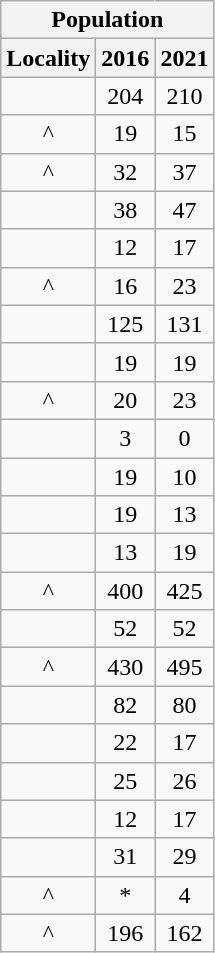<table class="wikitable" style="text-align:center;">
<tr>
<th colspan="3" style="text-align:center;  font-weight:bold">Population</th>
</tr>
<tr>
<th style="text-align:center; background:  font-weight:bold">Locality</th>
<th style="text-align:center; background:  font-weight:bold"><strong>2016</strong></th>
<th style="text-align:center; background:  font-weight:bold"><strong>2021</strong></th>
</tr>
<tr>
<td></td>
<td>204</td>
<td>210</td>
</tr>
<tr>
<td>^</td>
<td>19</td>
<td>15</td>
</tr>
<tr>
<td>^</td>
<td>32</td>
<td>37</td>
</tr>
<tr>
<td></td>
<td>38</td>
<td>47</td>
</tr>
<tr>
<td></td>
<td>12</td>
<td>17</td>
</tr>
<tr>
<td>^</td>
<td>16</td>
<td>23</td>
</tr>
<tr>
<td></td>
<td>125</td>
<td>131</td>
</tr>
<tr>
<td></td>
<td>19</td>
<td>19</td>
</tr>
<tr>
<td>^</td>
<td>20</td>
<td>23</td>
</tr>
<tr>
<td></td>
<td>3</td>
<td>0</td>
</tr>
<tr>
<td></td>
<td>19</td>
<td>10</td>
</tr>
<tr>
<td></td>
<td>19</td>
<td>13</td>
</tr>
<tr>
<td></td>
<td>13</td>
<td>19</td>
</tr>
<tr>
<td>^</td>
<td>400</td>
<td>425</td>
</tr>
<tr>
<td></td>
<td>52</td>
<td>52</td>
</tr>
<tr>
<td>^</td>
<td>430</td>
<td>495</td>
</tr>
<tr>
<td></td>
<td>82</td>
<td>80</td>
</tr>
<tr>
<td></td>
<td>22</td>
<td>17</td>
</tr>
<tr>
<td></td>
<td>25</td>
<td>26</td>
</tr>
<tr>
<td></td>
<td>12</td>
<td>17</td>
</tr>
<tr>
<td></td>
<td>31</td>
<td>29</td>
</tr>
<tr>
<td>^</td>
<td>*</td>
<td>4</td>
</tr>
<tr>
<td>^</td>
<td>196</td>
<td>162</td>
</tr>
</table>
